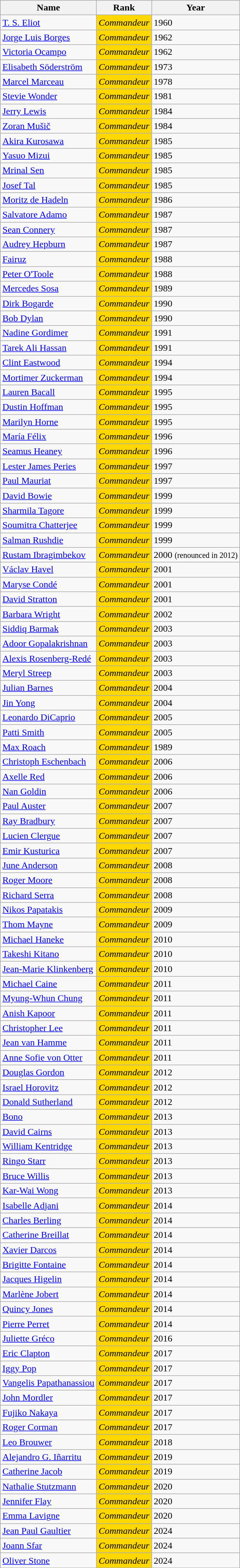<table class="wikitable sortable">
<tr>
<th>Name</th>
<th class="unsortable">Rank</th>
<th>Year</th>
</tr>
<tr>
<td><a href='#'>T. S. Eliot</a></td>
<td style="background:gold"><em>Commandeur</em></td>
<td>1960</td>
</tr>
<tr>
<td><a href='#'>Jorge Luis Borges</a></td>
<td style="background:gold"><em>Commandeur</em></td>
<td>1962</td>
</tr>
<tr>
<td><a href='#'>Victoria Ocampo</a></td>
<td style="background:gold"><em>Commandeur</em></td>
<td>1962</td>
</tr>
<tr zu>
<td><a href='#'>Elisabeth Söderström</a></td>
<td style="background:gold"><em>Commandeur</em></td>
<td>1973</td>
</tr>
<tr>
<td><a href='#'>Marcel Marceau</a></td>
<td style="background:gold"><em>Commandeur</em></td>
<td>1978</td>
</tr>
<tr>
<td><a href='#'>Stevie Wonder</a></td>
<td style="background:gold"><em>Commandeur</em></td>
<td>1981</td>
</tr>
<tr>
<td><a href='#'>Jerry Lewis</a></td>
<td style="background:gold"><em>Commandeur</em></td>
<td>1984</td>
</tr>
<tr>
<td><a href='#'>Zoran Mušič</a></td>
<td style="background:gold"><em>Commandeur</em></td>
<td>1984</td>
</tr>
<tr>
<td><a href='#'>Akira Kurosawa</a></td>
<td style="background:gold"><em>Commandeur</em></td>
<td>1985</td>
</tr>
<tr>
<td><a href='#'>Yasuo Mizui</a></td>
<td style="background:gold"><em>Commandeur</em></td>
<td>1985</td>
</tr>
<tr>
<td><a href='#'>Mrinal Sen</a></td>
<td style="background:gold"><em>Commandeur</em></td>
<td>1985</td>
</tr>
<tr>
<td><a href='#'>Josef Tal</a></td>
<td style="background:gold"><em>Commandeur</em></td>
<td>1985</td>
</tr>
<tr>
<td><a href='#'>Moritz de Hadeln</a></td>
<td style="background:gold"><em>Commandeur</em></td>
<td>1986</td>
</tr>
<tr>
<td><a href='#'>Salvatore Adamo</a></td>
<td style="background:gold"><em>Commandeur</em></td>
<td>1987</td>
</tr>
<tr>
<td><a href='#'>Sean Connery</a></td>
<td style="background:gold"><em>Commandeur</em></td>
<td>1987</td>
</tr>
<tr>
<td><a href='#'>Audrey Hepburn</a></td>
<td style="background:gold"><em>Commandeur</em></td>
<td>1987</td>
</tr>
<tr>
<td><a href='#'>Fairuz</a></td>
<td style="background:gold"><em>Commandeur</em></td>
<td>1988</td>
</tr>
<tr>
<td><a href='#'>Peter O'Toole</a></td>
<td style="background:gold"><em>Commandeur</em></td>
<td>1988</td>
</tr>
<tr>
<td><a href='#'>Mercedes Sosa</a></td>
<td style="background:gold"><em>Commandeur</em></td>
<td>1989</td>
</tr>
<tr>
<td><a href='#'>Dirk Bogarde</a></td>
<td style="background:gold"><em>Commandeur</em></td>
<td>1990</td>
</tr>
<tr>
<td><a href='#'>Bob Dylan</a></td>
<td style="background:gold"><em>Commandeur</em></td>
<td>1990</td>
</tr>
<tr>
<td><a href='#'>Nadine Gordimer</a></td>
<td style="background:gold"><em>Commandeur</em></td>
<td>1991</td>
</tr>
<tr>
<td><a href='#'>Tarek Ali Hassan</a></td>
<td style="background:gold"><em>Commandeur</em></td>
<td>1991</td>
</tr>
<tr>
<td><a href='#'>Clint Eastwood</a></td>
<td style="background:gold"><em>Commandeur</em></td>
<td>1994</td>
</tr>
<tr>
<td><a href='#'>Mortimer Zuckerman</a></td>
<td style="background:gold"><em>Commandeur</em></td>
<td>1994</td>
</tr>
<tr>
<td><a href='#'>Lauren Bacall</a></td>
<td style="background:gold"><em>Commandeur</em></td>
<td>1995</td>
</tr>
<tr>
<td><a href='#'>Dustin Hoffman</a></td>
<td style="background:gold"><em>Commandeur</em></td>
<td>1995</td>
</tr>
<tr>
<td><a href='#'>Marilyn Horne</a></td>
<td style="background:gold"><em>Commandeur</em></td>
<td>1995</td>
</tr>
<tr>
<td><a href='#'>María Félix</a></td>
<td style="background:gold"><em>Commandeur</em></td>
<td>1996</td>
</tr>
<tr>
<td><a href='#'>Seamus Heaney</a></td>
<td style="background:gold"><em>Commandeur</em></td>
<td>1996</td>
</tr>
<tr>
<td><a href='#'>Lester James Peries</a></td>
<td style="background:gold"><em>Commandeur</em></td>
<td>1997</td>
</tr>
<tr>
<td><a href='#'>Paul Mauriat</a></td>
<td style="background:gold"><em>Commandeur</em></td>
<td>1997</td>
</tr>
<tr>
<td><a href='#'>David Bowie</a></td>
<td style="background:gold"><em>Commandeur</em></td>
<td>1999</td>
</tr>
<tr>
<td><a href='#'>Sharmila Tagore</a></td>
<td style="background:gold"><em>Commandeur</em></td>
<td>1999</td>
</tr>
<tr>
<td><a href='#'>Soumitra Chatterjee</a></td>
<td style="background:gold"><em>Commandeur</em></td>
<td>1999</td>
</tr>
<tr>
<td><a href='#'>Salman Rushdie</a></td>
<td style="background:gold"><em>Commandeur</em></td>
<td>1999</td>
</tr>
<tr>
<td><a href='#'>Rustam Ibragimbekov</a></td>
<td style="background:gold"><em>Commandeur</em></td>
<td>2000 <small>(renounced in 2012)</small></td>
</tr>
<tr>
<td><a href='#'>Václav Havel</a></td>
<td style="background:gold"><em>Commandeur</em></td>
<td>2001</td>
</tr>
<tr>
<td><a href='#'>Maryse Condé</a></td>
<td style="background:gold"><em>Commandeur</em></td>
<td>2001 </td>
</tr>
<tr>
<td><a href='#'>David Stratton</a></td>
<td style="background:gold"><em>Commandeur</em></td>
<td>2001</td>
</tr>
<tr>
<td><a href='#'>Barbara Wright</a></td>
<td style="background:gold"><em>Commandeur</em></td>
<td>2002</td>
</tr>
<tr>
<td><a href='#'>Siddiq Barmak</a></td>
<td style="background:gold"><em>Commandeur</em></td>
<td>2003</td>
</tr>
<tr>
<td><a href='#'>Adoor Gopalakrishnan</a></td>
<td style="background:gold"><em>Commandeur</em></td>
<td>2003</td>
</tr>
<tr>
<td><a href='#'>Alexis Rosenberg-Redé</a></td>
<td style="background:gold"><em>Commandeur</em></td>
<td>2003</td>
</tr>
<tr>
<td><a href='#'>Meryl Streep</a></td>
<td style="background:gold"><em>Commandeur</em></td>
<td>2003</td>
</tr>
<tr>
<td><a href='#'>Julian Barnes</a></td>
<td style="background:gold"><em>Commandeur</em></td>
<td>2004</td>
</tr>
<tr>
<td><a href='#'>Jin Yong</a></td>
<td style="background:gold"><em>Commandeur</em></td>
<td>2004</td>
</tr>
<tr>
<td><a href='#'>Leonardo DiCaprio</a></td>
<td style="background:gold"><em>Commandeur</em></td>
<td>2005</td>
</tr>
<tr>
<td><a href='#'>Patti Smith</a></td>
<td style="background:gold"><em>Commandeur</em></td>
<td>2005</td>
</tr>
<tr>
<td><a href='#'>Max Roach</a></td>
<td style="background:gold"><em>Commandeur</em></td>
<td>1989</td>
</tr>
<tr>
<td><a href='#'>Christoph Eschenbach</a></td>
<td style="background:gold"><em>Commandeur</em></td>
<td>2006</td>
</tr>
<tr>
<td><a href='#'>Axelle Red</a></td>
<td style="background:gold"><em>Commandeur</em></td>
<td>2006</td>
</tr>
<tr>
<td><a href='#'>Nan Goldin</a></td>
<td style="background:gold"><em>Commandeur</em></td>
<td>2006</td>
</tr>
<tr>
<td><a href='#'>Paul Auster</a></td>
<td style="background:gold"><em>Commandeur</em></td>
<td>2007</td>
</tr>
<tr>
<td><a href='#'>Ray Bradbury</a></td>
<td style="background:gold"><em>Commandeur</em></td>
<td>2007</td>
</tr>
<tr>
<td><a href='#'>Lucien Clergue</a></td>
<td style="background:gold"><em>Commandeur</em></td>
<td>2007</td>
</tr>
<tr>
<td><a href='#'>Emir Kusturica</a></td>
<td style="background:gold"><em>Commandeur</em></td>
<td>2007</td>
</tr>
<tr>
<td><a href='#'>June Anderson</a></td>
<td style="background:gold"><em>Commandeur</em></td>
<td>2008</td>
</tr>
<tr>
<td><a href='#'>Roger Moore</a></td>
<td style="background:gold"><em>Commandeur</em></td>
<td>2008</td>
</tr>
<tr>
<td><a href='#'>Richard Serra</a></td>
<td style="background:gold"><em>Commandeur</em></td>
<td>2008</td>
</tr>
<tr>
<td><a href='#'>Nikos Papatakis</a></td>
<td style="background:gold"><em>Commandeur</em></td>
<td>2009</td>
</tr>
<tr>
<td><a href='#'>Thom Mayne</a></td>
<td style="background:gold"><em>Commandeur</em></td>
<td>2009</td>
</tr>
<tr>
<td><a href='#'>Michael Haneke</a></td>
<td style="background:gold"><em>Commandeur</em></td>
<td>2010</td>
</tr>
<tr>
<td><a href='#'>Takeshi Kitano</a></td>
<td style="background:gold"><em>Commandeur</em></td>
<td>2010</td>
</tr>
<tr>
<td><a href='#'>Jean-Marie Klinkenberg</a></td>
<td style="background:gold"><em>Commandeur</em></td>
<td>2010</td>
</tr>
<tr>
<td><a href='#'>Michael Caine</a></td>
<td style="background:gold"><em>Commandeur</em></td>
<td>2011</td>
</tr>
<tr>
<td><a href='#'>Myung-Whun Chung</a></td>
<td style="background:gold"><em>Commandeur</em></td>
<td>2011</td>
</tr>
<tr>
<td><a href='#'>Anish Kapoor</a></td>
<td style="background:gold"><em>Commandeur</em></td>
<td>2011</td>
</tr>
<tr>
<td><a href='#'>Christopher Lee</a></td>
<td style="background:gold"><em>Commandeur</em></td>
<td>2011</td>
</tr>
<tr>
<td><a href='#'>Jean van Hamme</a></td>
<td style="background:gold"><em>Commandeur</em></td>
<td>2011</td>
</tr>
<tr>
<td><a href='#'>Anne Sofie von Otter</a></td>
<td style="background:gold"><em>Commandeur</em></td>
<td>2011</td>
</tr>
<tr>
<td><a href='#'>Douglas Gordon</a></td>
<td style="background:gold"><em>Commandeur</em></td>
<td>2012</td>
</tr>
<tr>
<td><a href='#'>Israel Horovitz</a></td>
<td style="background:gold"><em>Commandeur</em></td>
<td>2012</td>
</tr>
<tr>
<td><a href='#'>Donald Sutherland</a></td>
<td style="background:gold"><em>Commandeur</em></td>
<td>2012</td>
</tr>
<tr>
<td><a href='#'>Bono</a></td>
<td style="background:gold"><em>Commandeur</em></td>
<td>2013</td>
</tr>
<tr>
<td><a href='#'>David Cairns</a></td>
<td style="background:gold"><em>Commandeur</em></td>
<td>2013</td>
</tr>
<tr>
<td><a href='#'>William Kentridge</a></td>
<td style="background:gold"><em>Commandeur</em></td>
<td>2013</td>
</tr>
<tr>
<td><a href='#'>Ringo Starr</a></td>
<td style="background:gold"><em>Commandeur</em></td>
<td>2013</td>
</tr>
<tr>
<td><a href='#'>Bruce Willis</a></td>
<td style="background:gold"><em>Commandeur</em></td>
<td>2013</td>
</tr>
<tr>
<td><a href='#'>Kar-Wai Wong</a></td>
<td style="background:gold"><em>Commandeur</em></td>
<td>2013</td>
</tr>
<tr>
<td><a href='#'>Isabelle Adjani</a></td>
<td style="background:gold"><em>Commandeur</em></td>
<td>2014</td>
</tr>
<tr>
<td><a href='#'>Charles Berling</a></td>
<td style="background:gold"><em>Commandeur</em></td>
<td>2014</td>
</tr>
<tr>
<td><a href='#'>Catherine Breillat</a></td>
<td style="background:gold"><em>Commandeur</em></td>
<td>2014</td>
</tr>
<tr>
<td><a href='#'>Xavier Darcos</a></td>
<td style="background:gold"><em>Commandeur</em></td>
<td>2014</td>
</tr>
<tr>
<td><a href='#'>Brigitte Fontaine</a></td>
<td style="background:gold"><em>Commandeur</em></td>
<td>2014</td>
</tr>
<tr>
<td><a href='#'>Jacques Higelin</a></td>
<td style="background:gold"><em>Commandeur</em></td>
<td>2014</td>
</tr>
<tr>
<td><a href='#'>Marlène Jobert</a></td>
<td style="background:gold"><em>Commandeur</em></td>
<td>2014</td>
</tr>
<tr>
<td><a href='#'>Quincy Jones</a></td>
<td style="background:gold"><em>Commandeur</em></td>
<td>2014</td>
</tr>
<tr>
<td><a href='#'>Pierre Perret</a></td>
<td style="background:gold"><em>Commandeur</em></td>
<td>2014</td>
</tr>
<tr>
<td><a href='#'>Juliette Gréco</a></td>
<td style="background:gold"><em>Commandeur</em></td>
<td>2016</td>
</tr>
<tr>
<td><a href='#'>Eric Clapton</a></td>
<td style="background:gold"><em>Commandeur</em></td>
<td>2017</td>
</tr>
<tr>
<td><a href='#'>Iggy Pop</a></td>
<td style="background:gold"><em>Commandeur</em></td>
<td>2017</td>
</tr>
<tr>
<td><a href='#'>Vangelis Papathanassiou</a></td>
<td style="background:gold"><em>Commandeur</em></td>
<td>2017</td>
</tr>
<tr>
<td><a href='#'>John Mordler</a></td>
<td style="background:gold"><em>Commandeur</em></td>
<td>2017</td>
</tr>
<tr>
<td><a href='#'>Fujiko Nakaya</a></td>
<td style="background:gold"><em>Commandeur</em></td>
<td>2017</td>
</tr>
<tr>
<td><a href='#'>Roger Corman</a></td>
<td style="background:gold"><em>Commandeur</em></td>
<td>2017</td>
</tr>
<tr>
<td><a href='#'>Leo Brouwer</a></td>
<td style="background:gold"><em>Commandeur</em></td>
<td>2018</td>
</tr>
<tr>
<td><a href='#'>Alejandro G. Iñarritu</a></td>
<td style="background:gold"><em>Commandeur</em></td>
<td>2019</td>
</tr>
<tr>
<td><a href='#'>Catherine Jacob</a></td>
<td style="background:gold"><em>Commandeur</em></td>
<td>2019</td>
</tr>
<tr>
<td><a href='#'>Nathalie Stutzmann</a></td>
<td style="background:gold"><em>Commandeur</em></td>
<td>2020</td>
</tr>
<tr>
<td><a href='#'>Jennifer Flay</a></td>
<td style="background:gold"><em>Commandeur</em></td>
<td>2020</td>
</tr>
<tr>
<td><a href='#'>Emma Lavigne</a></td>
<td style="background:gold"><em>Commandeur</em></td>
<td>2020</td>
</tr>
<tr>
<td><a href='#'>Jean Paul Gaultier</a></td>
<td style="background:gold"><em>Commandeur</em></td>
<td>2024</td>
</tr>
<tr>
<td><a href='#'>Joann Sfar</a></td>
<td style="background:gold"><em>Commandeur</em></td>
<td>2024</td>
</tr>
<tr>
<td><a href='#'>Oliver Stone</a></td>
<td style="background:gold"><em>Commandeur</em></td>
<td>2024</td>
</tr>
</table>
